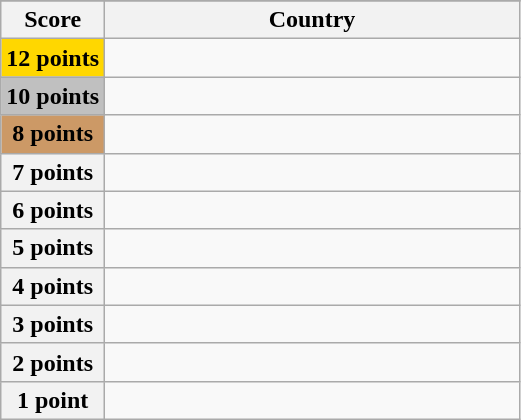<table class="wikitable">
<tr>
</tr>
<tr>
<th scope="col" width="20%">Score</th>
<th scope="col">Country</th>
</tr>
<tr>
<th scope="row" style="background:gold">12 points</th>
<td></td>
</tr>
<tr>
<th scope="row" style="background:silver">10 points</th>
<td></td>
</tr>
<tr>
<th scope="row" style="background:#CC9966">8 points</th>
<td></td>
</tr>
<tr>
<th scope="row">7 points</th>
<td></td>
</tr>
<tr>
<th scope="row">6 points</th>
<td></td>
</tr>
<tr>
<th scope="row">5 points</th>
<td></td>
</tr>
<tr>
<th scope="row">4 points</th>
<td></td>
</tr>
<tr>
<th scope="row">3 points</th>
<td></td>
</tr>
<tr>
<th scope="row">2 points</th>
<td></td>
</tr>
<tr>
<th scope="row">1 point</th>
<td></td>
</tr>
</table>
